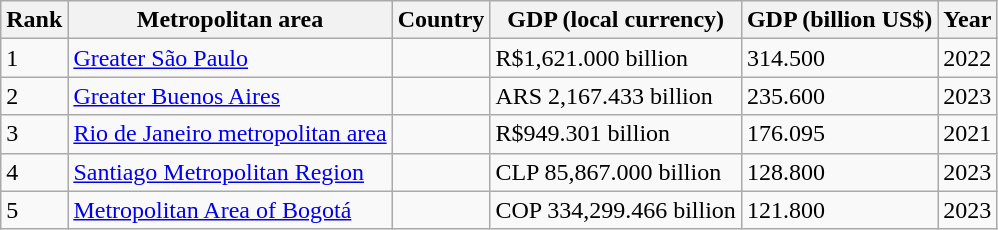<table class="sortable wikitable">
<tr>
<th>Rank</th>
<th>Metropolitan area</th>
<th>Country</th>
<th>GDP (local currency)</th>
<th>GDP (billion US$)</th>
<th>Year</th>
</tr>
<tr>
<td>1</td>
<td><a href='#'>Greater São Paulo</a></td>
<td></td>
<td>R$1,621.000 billion</td>
<td>314.500</td>
<td>2022</td>
</tr>
<tr>
<td>2</td>
<td><a href='#'>Greater Buenos Aires</a></td>
<td></td>
<td>ARS 2,167.433 billion</td>
<td>235.600</td>
<td>2023</td>
</tr>
<tr>
<td>3</td>
<td><a href='#'>Rio de Janeiro metropolitan area</a></td>
<td></td>
<td>R$949.301 billion</td>
<td>176.095</td>
<td>2021</td>
</tr>
<tr>
<td>4</td>
<td><a href='#'>Santiago Metropolitan Region</a></td>
<td></td>
<td>CLP 85,867.000 billion</td>
<td>128.800</td>
<td>2023</td>
</tr>
<tr>
<td>5</td>
<td><a href='#'>Metropolitan Area of Bogotá</a></td>
<td></td>
<td>COP 334,299.466 billion</td>
<td>121.800</td>
<td>2023</td>
</tr>
</table>
